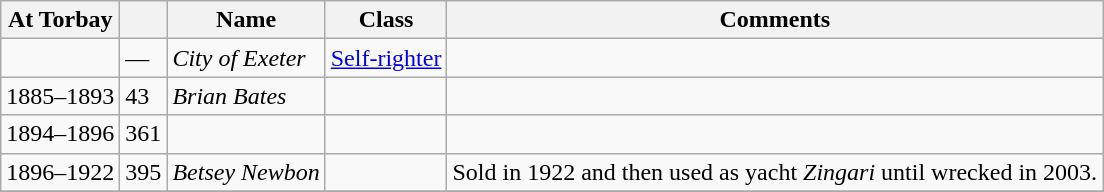<table class="wikitable sortable">
<tr>
<th>At Torbay</th>
<th></th>
<th>Name</th>
<th>Class</th>
<th class=unsortable>Comments</th>
</tr>
<tr>
<td></td>
<td>—</td>
<td><em>City of Exeter</em></td>
<td><a href='#'>Self-righter</a></td>
<td></td>
</tr>
<tr>
<td>1885–1893</td>
<td>43</td>
<td><em>Brian Bates</em></td>
<td></td>
<td></td>
</tr>
<tr>
<td>1894–1896</td>
<td>361</td>
<td></td>
<td></td>
<td></td>
</tr>
<tr>
<td>1896–1922</td>
<td>395</td>
<td><em>Betsey Newbon</em></td>
<td></td>
<td>Sold in 1922 and then used as yacht <em>Zingari</em> until wrecked in 2003.</td>
</tr>
<tr>
</tr>
</table>
